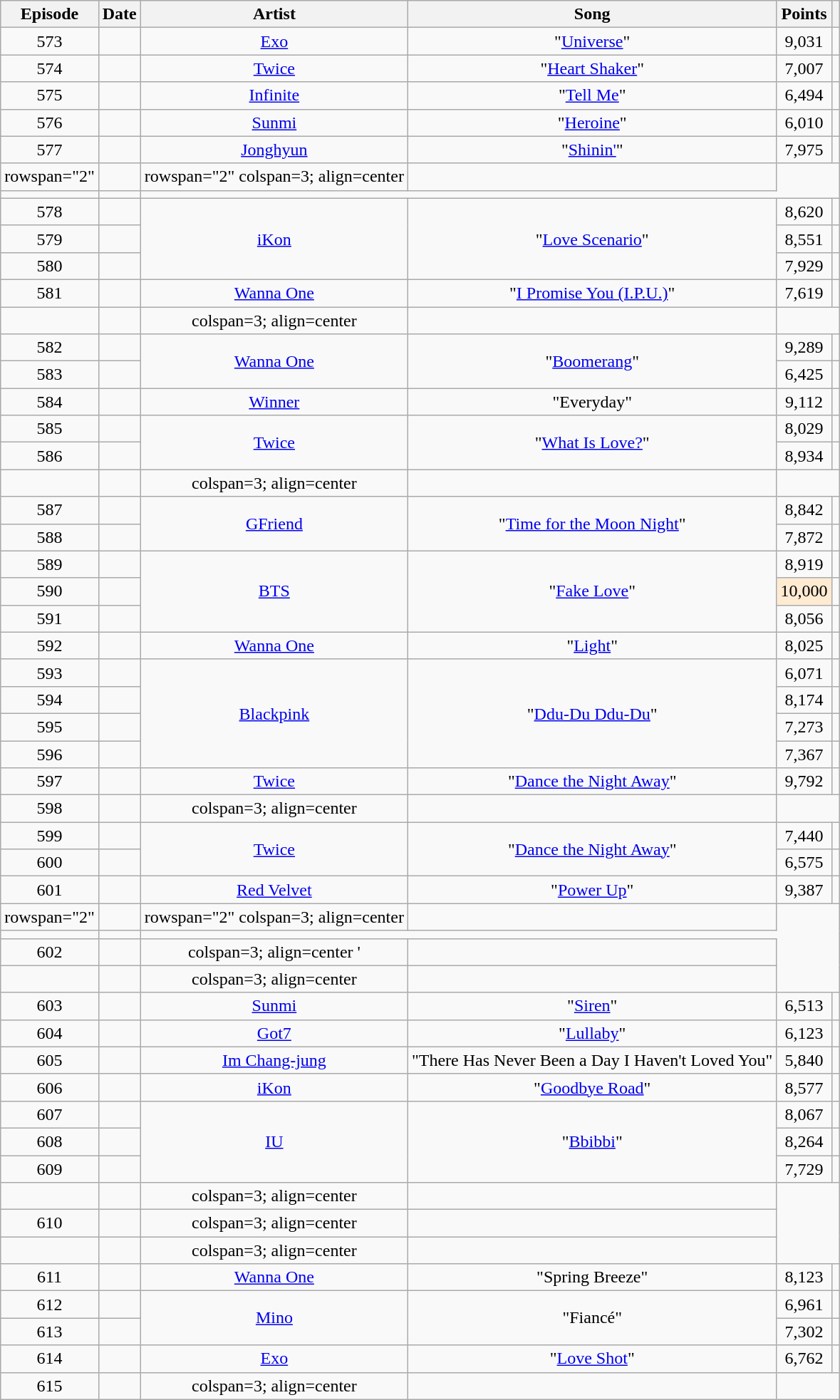<table class="sortable wikitable" style="text-align:center">
<tr>
<th>Episode</th>
<th>Date</th>
<th>Artist</th>
<th>Song</th>
<th>Points</th>
<th class="unsortable"></th>
</tr>
<tr>
<td>573</td>
<td></td>
<td><a href='#'>Exo</a></td>
<td>"<a href='#'>Universe</a>"</td>
<td>9,031</td>
<td></td>
</tr>
<tr>
<td>574</td>
<td></td>
<td><a href='#'>Twice</a></td>
<td>"<a href='#'>Heart Shaker</a>"</td>
<td>7,007</td>
<td></td>
</tr>
<tr>
<td>575</td>
<td></td>
<td><a href='#'>Infinite</a></td>
<td>"<a href='#'>Tell Me</a>"</td>
<td>6,494</td>
<td></td>
</tr>
<tr>
<td>576</td>
<td></td>
<td><a href='#'>Sunmi</a></td>
<td>"<a href='#'>Heroine</a>"</td>
<td>6,010</td>
<td></td>
</tr>
<tr>
<td>577</td>
<td></td>
<td><a href='#'>Jonghyun</a></td>
<td>"<a href='#'>Shinin'</a>"</td>
<td>7,975</td>
<td></td>
</tr>
<tr>
<td>rowspan="2" </td>
<td></td>
<td>rowspan="2" colspan=3; align=center </td>
<td></td>
</tr>
<tr>
<td></td>
<td></td>
</tr>
<tr>
<td>578</td>
<td></td>
<td rowspan="3"><a href='#'>iKon</a></td>
<td rowspan="3">"<a href='#'>Love Scenario</a>"</td>
<td>8,620</td>
<td></td>
</tr>
<tr>
<td>579</td>
<td></td>
<td>8,551</td>
<td></td>
</tr>
<tr>
<td>580</td>
<td></td>
<td>7,929</td>
<td></td>
</tr>
<tr>
<td>581</td>
<td></td>
<td><a href='#'>Wanna One</a></td>
<td>"<a href='#'>I Promise You (I.P.U.)</a>"</td>
<td>7,619</td>
<td></td>
</tr>
<tr>
<td></td>
<td></td>
<td>colspan=3; align=center </td>
<td></td>
</tr>
<tr>
<td>582</td>
<td></td>
<td rowspan="2"><a href='#'>Wanna One</a></td>
<td rowspan="2">"<a href='#'>Boomerang</a>"</td>
<td>9,289</td>
<td></td>
</tr>
<tr>
<td>583</td>
<td></td>
<td>6,425</td>
<td></td>
</tr>
<tr>
<td>584</td>
<td></td>
<td><a href='#'>Winner</a></td>
<td>"Everyday"</td>
<td>9,112</td>
<td></td>
</tr>
<tr>
<td>585</td>
<td></td>
<td rowspan="2"><a href='#'>Twice</a></td>
<td rowspan="2">"<a href='#'>What Is Love?</a>"</td>
<td>8,029</td>
<td></td>
</tr>
<tr>
<td>586</td>
<td></td>
<td>8,934</td>
<td></td>
</tr>
<tr>
<td></td>
<td></td>
<td>colspan=3; align=center </td>
<td></td>
</tr>
<tr>
<td>587</td>
<td></td>
<td rowspan="2"><a href='#'>GFriend</a></td>
<td rowspan="2">"<a href='#'>Time for the Moon Night</a>"</td>
<td>8,842</td>
<td></td>
</tr>
<tr>
<td>588</td>
<td></td>
<td>7,872</td>
<td></td>
</tr>
<tr>
<td>589</td>
<td></td>
<td rowspan="3"><a href='#'>BTS</a></td>
<td rowspan="3">"<a href='#'>Fake Love</a>"</td>
<td>8,919</td>
<td></td>
</tr>
<tr>
<td>590</td>
<td></td>
<td style="background:#ffebd2;">10,000</td>
<td></td>
</tr>
<tr>
<td>591</td>
<td></td>
<td>8,056</td>
<td></td>
</tr>
<tr>
<td>592</td>
<td></td>
<td><a href='#'>Wanna One</a></td>
<td>"<a href='#'>Light</a>"</td>
<td>8,025</td>
<td></td>
</tr>
<tr>
<td>593</td>
<td></td>
<td rowspan="4"><a href='#'>Blackpink</a></td>
<td rowspan="4">"<a href='#'>Ddu-Du Ddu-Du</a>"</td>
<td>6,071</td>
<td></td>
</tr>
<tr>
<td>594</td>
<td></td>
<td>8,174</td>
<td></td>
</tr>
<tr>
<td>595</td>
<td></td>
<td>7,273</td>
<td></td>
</tr>
<tr>
<td>596</td>
<td></td>
<td>7,367</td>
<td></td>
</tr>
<tr>
<td>597</td>
<td></td>
<td><a href='#'>Twice</a></td>
<td>"<a href='#'>Dance the Night Away</a>"</td>
<td>9,792</td>
<td></td>
</tr>
<tr>
<td>598</td>
<td></td>
<td>colspan=3; align=center </td>
<td></td>
</tr>
<tr>
<td>599</td>
<td></td>
<td rowspan="2"><a href='#'>Twice</a></td>
<td rowspan="2">"<a href='#'>Dance the Night Away</a>"</td>
<td>7,440</td>
<td></td>
</tr>
<tr>
<td>600</td>
<td></td>
<td>6,575</td>
<td></td>
</tr>
<tr>
<td>601</td>
<td></td>
<td><a href='#'>Red Velvet</a></td>
<td>"<a href='#'>Power Up</a>"</td>
<td>9,387</td>
<td></td>
</tr>
<tr>
<td>rowspan="2" </td>
<td></td>
<td>rowspan="2" colspan=3; align=center </td>
<td></td>
</tr>
<tr>
<td></td>
<td></td>
</tr>
<tr>
<td>602</td>
<td></td>
<td>colspan=3; align=center '</td>
<td></td>
</tr>
<tr>
<td></td>
<td></td>
<td>colspan=3; align=center </td>
<td></td>
</tr>
<tr>
<td>603</td>
<td></td>
<td><a href='#'>Sunmi</a></td>
<td>"<a href='#'>Siren</a>"</td>
<td>6,513</td>
<td></td>
</tr>
<tr>
<td>604</td>
<td></td>
<td><a href='#'>Got7</a></td>
<td>"<a href='#'>Lullaby</a>"</td>
<td>6,123</td>
<td></td>
</tr>
<tr>
<td>605</td>
<td></td>
<td><a href='#'>Im Chang-jung</a></td>
<td>"There Has Never Been a Day I Haven't Loved You"</td>
<td>5,840</td>
<td></td>
</tr>
<tr>
<td>606</td>
<td></td>
<td><a href='#'>iKon</a></td>
<td>"<a href='#'>Goodbye Road</a>"</td>
<td>8,577</td>
<td></td>
</tr>
<tr>
<td>607</td>
<td></td>
<td rowspan="3"><a href='#'>IU</a></td>
<td rowspan="3">"<a href='#'>Bbibbi</a>"</td>
<td>8,067</td>
<td></td>
</tr>
<tr>
<td>608</td>
<td></td>
<td>8,264</td>
<td></td>
</tr>
<tr>
<td>609</td>
<td></td>
<td>7,729</td>
<td></td>
</tr>
<tr>
<td></td>
<td></td>
<td>colspan=3; align=center </td>
<td></td>
</tr>
<tr>
<td>610</td>
<td></td>
<td>colspan=3; align=center </td>
<td></td>
</tr>
<tr>
<td></td>
<td></td>
<td>colspan=3; align=center </td>
<td></td>
</tr>
<tr>
<td>611</td>
<td></td>
<td><a href='#'>Wanna One</a></td>
<td>"Spring Breeze"</td>
<td>8,123</td>
<td></td>
</tr>
<tr>
<td>612</td>
<td></td>
<td rowspan="2"><a href='#'>Mino</a></td>
<td rowspan="2">"Fiancé"</td>
<td>6,961</td>
<td></td>
</tr>
<tr>
<td>613</td>
<td></td>
<td>7,302</td>
<td></td>
</tr>
<tr>
<td>614</td>
<td></td>
<td><a href='#'>Exo</a></td>
<td>"<a href='#'>Love Shot</a>"</td>
<td>6,762</td>
<td></td>
</tr>
<tr>
<td>615</td>
<td></td>
<td>colspan=3; align=center </td>
<td></td>
</tr>
</table>
